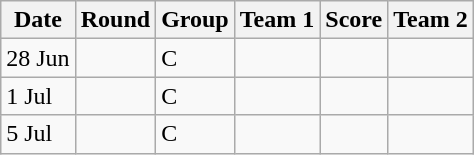<table class="wikitable" style="text-align:">
<tr>
<th>Date</th>
<th>Round</th>
<th>Group</th>
<th>Team 1</th>
<th>Score</th>
<th>Team 2</th>
</tr>
<tr>
<td>28 Jun</td>
<td></td>
<td>C</td>
<td></td>
<td></td>
<td></td>
</tr>
<tr>
<td>1 Jul</td>
<td></td>
<td>C</td>
<td></td>
<td></td>
<td></td>
</tr>
<tr>
<td>5 Jul</td>
<td></td>
<td>C</td>
<td></td>
<td></td>
<td></td>
</tr>
</table>
